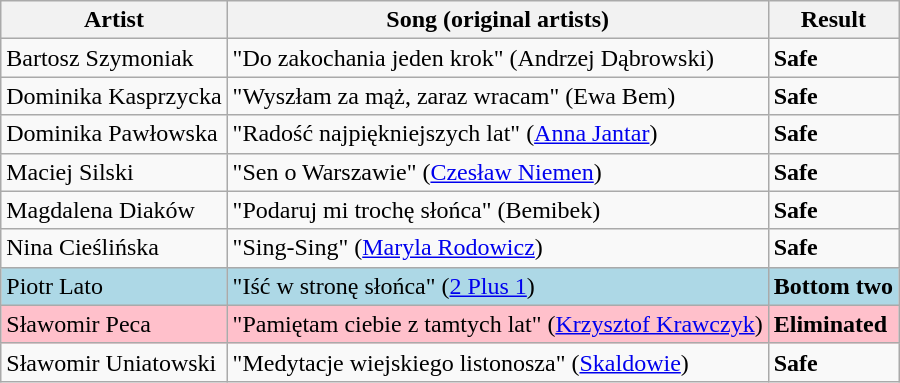<table class=wikitable>
<tr>
<th>Artist</th>
<th>Song (original artists)</th>
<th>Result</th>
</tr>
<tr>
<td>Bartosz Szymoniak</td>
<td>"Do zakochania jeden krok" (Andrzej Dąbrowski)</td>
<td><strong>Safe</strong></td>
</tr>
<tr>
<td>Dominika Kasprzycka</td>
<td>"Wyszłam za mąż, zaraz wracam" (Ewa Bem)</td>
<td><strong>Safe</strong></td>
</tr>
<tr>
<td>Dominika Pawłowska</td>
<td>"Radość najpiękniejszych lat" (<a href='#'>Anna Jantar</a>)</td>
<td><strong>Safe</strong></td>
</tr>
<tr>
<td>Maciej Silski</td>
<td>"Sen o Warszawie" (<a href='#'>Czesław Niemen</a>)</td>
<td><strong>Safe</strong></td>
</tr>
<tr>
<td>Magdalena Diaków</td>
<td>"Podaruj mi trochę słońca" (Bemibek)</td>
<td><strong>Safe</strong></td>
</tr>
<tr>
<td>Nina Cieślińska</td>
<td>"Sing-Sing" (<a href='#'>Maryla Rodowicz</a>)</td>
<td><strong>Safe</strong></td>
</tr>
<tr style="background:lightblue;">
<td>Piotr Lato</td>
<td>"Iść w stronę słońca" (<a href='#'>2 Plus 1</a>)</td>
<td><strong>Bottom two</strong></td>
</tr>
<tr style="background:pink;">
<td>Sławomir Peca</td>
<td>"Pamiętam ciebie z tamtych lat" (<a href='#'>Krzysztof Krawczyk</a>)</td>
<td><strong>Eliminated</strong></td>
</tr>
<tr>
<td>Sławomir Uniatowski</td>
<td>"Medytacje wiejskiego listonosza" (<a href='#'>Skaldowie</a>)</td>
<td><strong>Safe</strong></td>
</tr>
</table>
